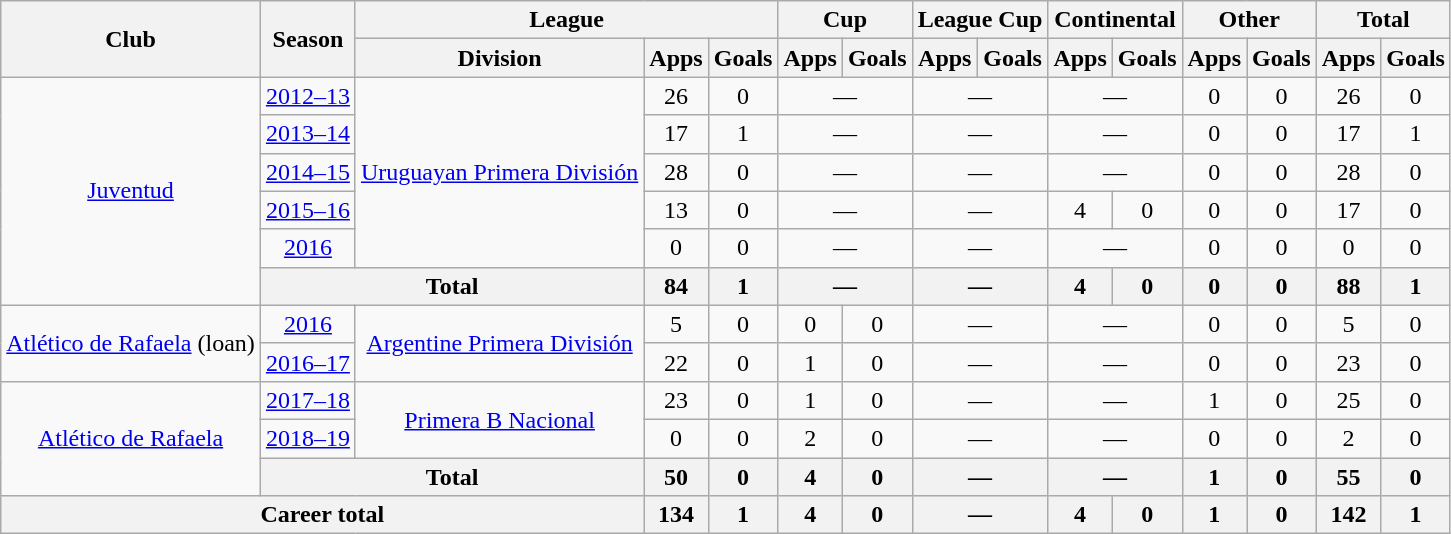<table class="wikitable" style="text-align:center">
<tr>
<th rowspan="2">Club</th>
<th rowspan="2">Season</th>
<th colspan="3">League</th>
<th colspan="2">Cup</th>
<th colspan="2">League Cup</th>
<th colspan="2">Continental</th>
<th colspan="2">Other</th>
<th colspan="2">Total</th>
</tr>
<tr>
<th>Division</th>
<th>Apps</th>
<th>Goals</th>
<th>Apps</th>
<th>Goals</th>
<th>Apps</th>
<th>Goals</th>
<th>Apps</th>
<th>Goals</th>
<th>Apps</th>
<th>Goals</th>
<th>Apps</th>
<th>Goals</th>
</tr>
<tr>
<td rowspan="6"><a href='#'>Juventud</a></td>
<td><a href='#'>2012–13</a></td>
<td rowspan="5"><a href='#'>Uruguayan Primera División</a></td>
<td>26</td>
<td>0</td>
<td colspan="2">—</td>
<td colspan="2">—</td>
<td colspan="2">—</td>
<td>0</td>
<td>0</td>
<td>26</td>
<td>0</td>
</tr>
<tr>
<td><a href='#'>2013–14</a></td>
<td>17</td>
<td>1</td>
<td colspan="2">—</td>
<td colspan="2">—</td>
<td colspan="2">—</td>
<td>0</td>
<td>0</td>
<td>17</td>
<td>1</td>
</tr>
<tr>
<td><a href='#'>2014–15</a></td>
<td>28</td>
<td>0</td>
<td colspan="2">—</td>
<td colspan="2">—</td>
<td colspan="2">—</td>
<td>0</td>
<td>0</td>
<td>28</td>
<td>0</td>
</tr>
<tr>
<td><a href='#'>2015–16</a></td>
<td>13</td>
<td>0</td>
<td colspan="2">—</td>
<td colspan="2">—</td>
<td>4</td>
<td>0</td>
<td>0</td>
<td>0</td>
<td>17</td>
<td>0</td>
</tr>
<tr>
<td><a href='#'>2016</a></td>
<td>0</td>
<td>0</td>
<td colspan="2">—</td>
<td colspan="2">—</td>
<td colspan="2">—</td>
<td>0</td>
<td>0</td>
<td>0</td>
<td>0</td>
</tr>
<tr>
<th colspan="2">Total</th>
<th>84</th>
<th>1</th>
<th colspan="2">—</th>
<th colspan="2">—</th>
<th>4</th>
<th>0</th>
<th>0</th>
<th>0</th>
<th>88</th>
<th>1</th>
</tr>
<tr>
<td rowspan="2"><a href='#'>Atlético de Rafaela</a> (loan)</td>
<td><a href='#'>2016</a></td>
<td rowspan="2"><a href='#'>Argentine Primera División</a></td>
<td>5</td>
<td>0</td>
<td>0</td>
<td>0</td>
<td colspan="2">—</td>
<td colspan="2">—</td>
<td>0</td>
<td>0</td>
<td>5</td>
<td>0</td>
</tr>
<tr>
<td><a href='#'>2016–17</a></td>
<td>22</td>
<td>0</td>
<td>1</td>
<td>0</td>
<td colspan="2">—</td>
<td colspan="2">—</td>
<td>0</td>
<td>0</td>
<td>23</td>
<td>0</td>
</tr>
<tr>
<td rowspan="3"><a href='#'>Atlético de Rafaela</a></td>
<td><a href='#'>2017–18</a></td>
<td rowspan="2"><a href='#'>Primera B Nacional</a></td>
<td>23</td>
<td>0</td>
<td>1</td>
<td>0</td>
<td colspan="2">—</td>
<td colspan="2">—</td>
<td>1</td>
<td>0</td>
<td>25</td>
<td>0</td>
</tr>
<tr>
<td><a href='#'>2018–19</a></td>
<td>0</td>
<td>0</td>
<td>2</td>
<td>0</td>
<td colspan="2">—</td>
<td colspan="2">—</td>
<td>0</td>
<td>0</td>
<td>2</td>
<td>0</td>
</tr>
<tr>
<th colspan="2">Total</th>
<th>50</th>
<th>0</th>
<th>4</th>
<th>0</th>
<th colspan="2">—</th>
<th colspan="2">—</th>
<th>1</th>
<th>0</th>
<th>55</th>
<th>0</th>
</tr>
<tr>
<th colspan="3">Career total</th>
<th>134</th>
<th>1</th>
<th>4</th>
<th>0</th>
<th colspan="2">—</th>
<th>4</th>
<th>0</th>
<th>1</th>
<th>0</th>
<th>142</th>
<th>1</th>
</tr>
</table>
